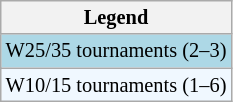<table class=wikitable style="font-size:85%">
<tr>
<th>Legend</th>
</tr>
<tr style="background:lightblue;">
<td>W25/35 tournaments (2–3)</td>
</tr>
<tr style="background:#f0f8ff;">
<td>W10/15 tournaments (1–6)</td>
</tr>
</table>
